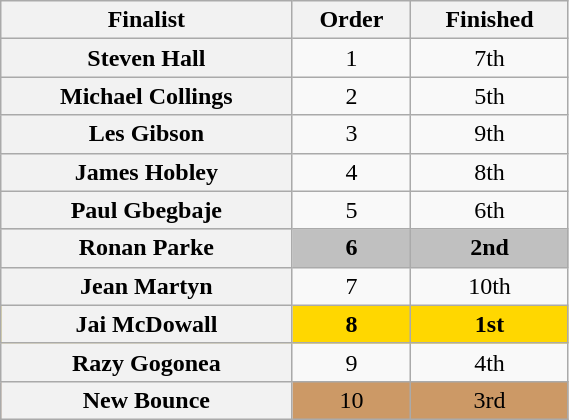<table class="wikitable sortable plainrowheaders" style="text-align:center; width:30%;">
<tr>
<th scope="col class="unsortable">Finalist</th>
<th scope="col style="width:1em;">Order</th>
<th scope="col data-sort-type="number">Finished </th>
</tr>
<tr>
<th scope="row">Steven Hall</th>
<td>1</td>
<td>7th</td>
</tr>
<tr>
<th scope="row">Michael Collings</th>
<td>2</td>
<td>5th</td>
</tr>
<tr>
<th scope="row">Les Gibson</th>
<td>3</td>
<td>9th</td>
</tr>
<tr>
<th scope="row">James Hobley</th>
<td>4</td>
<td>8th</td>
</tr>
<tr>
<th scope="row">Paul Gbegbaje</th>
<td>5</td>
<td>6th</td>
</tr>
<tr bgcolor=silver>
<th scope="row"><strong>Ronan Parke</strong></th>
<td><strong>6</strong></td>
<td><strong>2nd</strong></td>
</tr>
<tr>
<th scope="row">Jean Martyn</th>
<td>7</td>
<td>10th</td>
</tr>
<tr bgcolor=gold>
<th scope="row"><strong>Jai McDowall</strong></th>
<td><strong>8</strong></td>
<td><strong>1st</strong></td>
</tr>
<tr>
<th scope="row">Razy Gogonea</th>
<td>9</td>
<td>4th</td>
</tr>
<tr bgcolor=#c96>
<th scope="row">New Bounce</th>
<td>10</td>
<td>3rd</td>
</tr>
</table>
